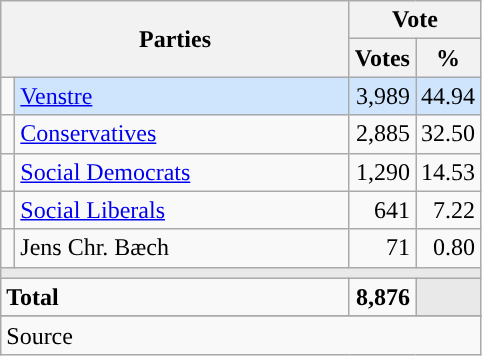<table class="wikitable" style="text-align:right;">
<tr>
<th style="text-align:centre;" rowspan="2" colspan="2" width="225">Parties</th>
<th colspan="3">Vote</th>
</tr>
<tr>
<th width="15">Votes</th>
<th width="15">%</th>
</tr>
<tr>
<td width="2" style="color:inherit;background:"></td>
<td bgcolor=#cfe5fe  align="left"><a href='#'>Venstre</a></td>
<td bgcolor=#cfe5fe>3,989</td>
<td bgcolor=#cfe5fe>44.94</td>
</tr>
<tr>
<td width="2" style="color:inherit;background:"></td>
<td align="left"><a href='#'>Conservatives</a></td>
<td>2,885</td>
<td>32.50</td>
</tr>
<tr>
<td width="2" style="color:inherit;background:"></td>
<td align="left"><a href='#'>Social Democrats</a></td>
<td>1,290</td>
<td>14.53</td>
</tr>
<tr>
<td width="2" style="color:inherit;background:"></td>
<td align="left"><a href='#'>Social Liberals</a></td>
<td>641</td>
<td>7.22</td>
</tr>
<tr>
<td width="2" style="color:inherit;background:"></td>
<td align="left">Jens Chr. Bæch</td>
<td>71</td>
<td>0.80</td>
</tr>
<tr>
<td colspan="7" bgcolor="#E9E9E9"></td>
</tr>
<tr>
<td align="left" colspan="2"><strong>Total</strong></td>
<td><strong>8,876</strong></td>
<td bgcolor="#E9E9E9" colspan="2"></td>
</tr>
<tr>
</tr>
<tr>
<td align="left" colspan="6">Source</td>
</tr>
</table>
